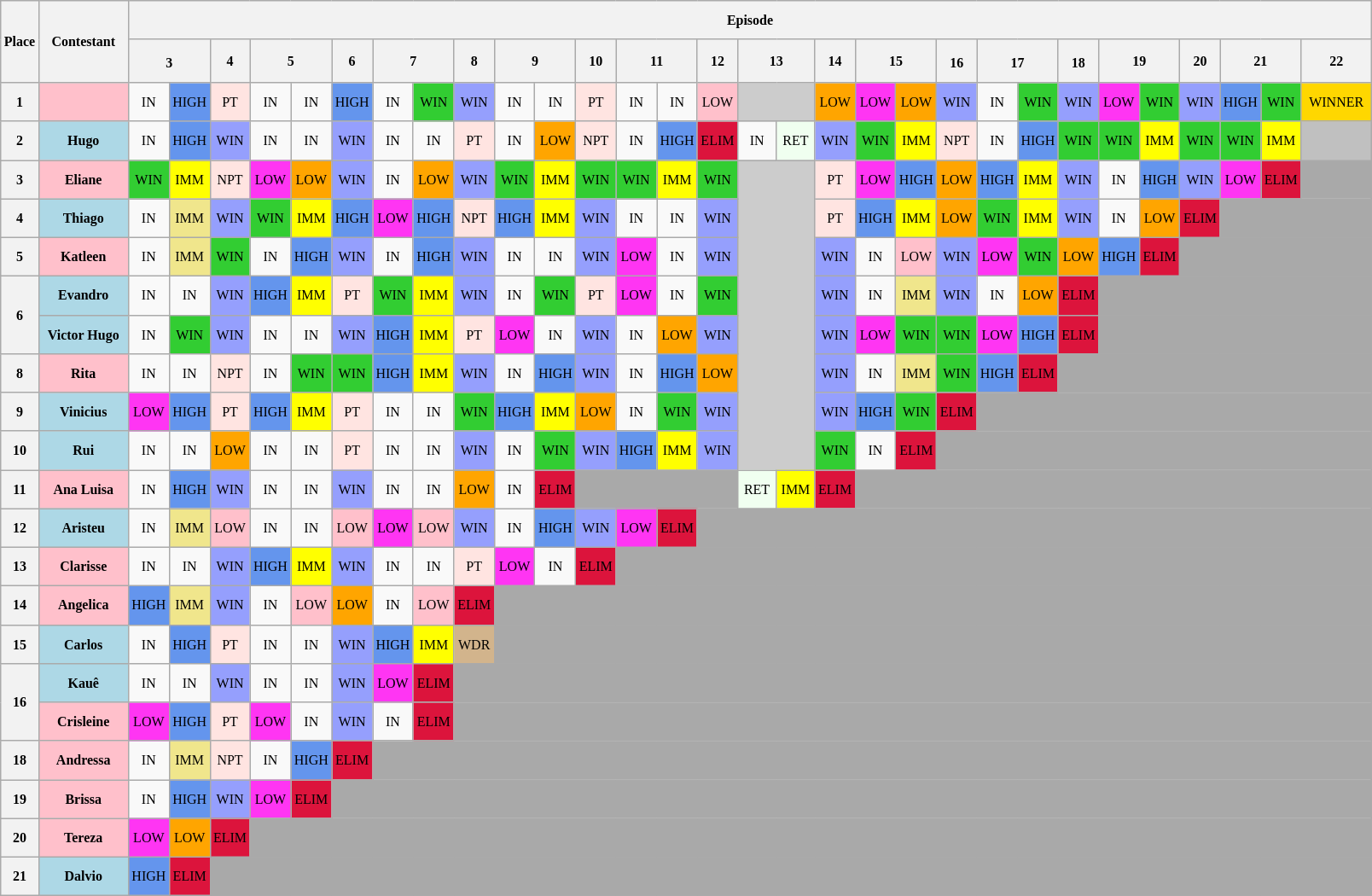<table class="wikitable" style="text-align: center; font-size: 8pt; line-height:25px;">
<tr>
<th rowspan="2">Place</th>
<th rowspan="2">Contestant</th>
<th colspan="30">Episode</th>
</tr>
<tr>
<th colspan=2>3<sup></sup></th>
<th>4</th>
<th colspan=2>5</th>
<th>6</th>
<th colspan=2>7</th>
<th>8</th>
<th colspan=2>9</th>
<th>10</th>
<th colspan=2>11</th>
<th>12</th>
<th colspan=2>13</th>
<th>14</th>
<th colspan=2>15</th>
<th>16<sup></sup></th>
<th colspan=2>17<sup></sup></th>
<th>18<sup></sup></th>
<th colspan=2>19</th>
<th>20</th>
<th colspan=2>21</th>
<th>22</th>
</tr>
<tr>
<th width=10>1</th>
<td width=65 bgcolor=FFC0CB><strong></strong></td>
<td width=25>IN</td>
<td width=25 bgcolor=6495ED>HIGH</td>
<td width=25 bgcolor=FFE4E1>PT</td>
<td width=25>IN</td>
<td width=25>IN</td>
<td width=25 bgcolor=6495ED>HIGH</td>
<td width=25>IN</td>
<td width=25 bgcolor=32CD32>WIN</td>
<td width=25 bgcolor=959FFD>WIN</td>
<td width=25>IN</td>
<td width=25>IN</td>
<td width=25 bgcolor=FFE4E1>PT</td>
<td width=25>IN</td>
<td width=25>IN</td>
<td width=25 bgcolor=FFC0CB>LOW</td>
<td width=50 bgcolor=CCCCCC colspan=2></td>
<td width=25 bgcolor=FFA500>LOW</td>
<td width=25 bgcolor=FF35F3>LOW</td>
<td width=25 bgcolor=FFA500>LOW</td>
<td width=25 bgcolor=959FFD>WIN</td>
<td width=25>IN</td>
<td width=25 bgcolor=32CD32>WIN</td>
<td width=25 bgcolor=959FFD>WIN</td>
<td width=25 bgcolor=FF35F3>LOW</td>
<td width=25 bgcolor=32CD32>WIN</td>
<td width=25 bgcolor=959FFD>WIN</td>
<td width=25 bgcolor=6495ED>HIGH</td>
<td width=25 bgcolor=32CD32>WIN</td>
<td width=50 bgcolor=FFD700>WINNER</td>
</tr>
<tr>
<th>2</th>
<td bgcolor=ADD8E6><strong>Hugo</strong></td>
<td>IN</td>
<td bgcolor=6495ED>HIGH</td>
<td bgcolor=959FFD>WIN</td>
<td>IN</td>
<td>IN</td>
<td bgcolor=959FFD>WIN</td>
<td>IN</td>
<td>IN</td>
<td bgcolor=FFE4E1>PT</td>
<td>IN</td>
<td bgcolor=FFA500>LOW</td>
<td bgcolor=FFE4E1>NPT</td>
<td>IN</td>
<td bgcolor=6495ED>HIGH</td>
<td bgcolor=DC143C>ELIM</td>
<td>IN</td>
<td bgcolor=F0FFF0>RET</td>
<td bgcolor=959FFD>WIN</td>
<td bgcolor=32CD32>WIN</td>
<td bgcolor=FFFF00>IMM</td>
<td bgcolor=FFE4E1>NPT</td>
<td>IN</td>
<td bgcolor=6495ED>HIGH</td>
<td bgcolor=32CD32>WIN</td>
<td bgcolor=32CD32>WIN</td>
<td bgcolor=FFFF00>IMM</td>
<td bgcolor=32CD32>WIN</td>
<td bgcolor=32CD32>WIN</td>
<td bgcolor=FFFF00>IMM</td>
<td bgcolor=C0C0C0></td>
</tr>
<tr>
<th>3</th>
<td bgcolor=FFC0CB><strong>Eliane</strong></td>
<td bgcolor=32CD32>WIN</td>
<td bgcolor=FFFF00>IMM</td>
<td bgcolor=FFE4E1>NPT</td>
<td bgcolor=FF35F3>LOW</td>
<td bgcolor=FFA500>LOW</td>
<td bgcolor=959FFD>WIN</td>
<td>IN</td>
<td bgcolor=FFA500>LOW</td>
<td bgcolor=959FFD>WIN</td>
<td bgcolor=32CD32>WIN</td>
<td bgcolor=FFFF00>IMM</td>
<td bgcolor=32CD32>WIN</td>
<td bgcolor=32CD32>WIN</td>
<td bgcolor=FFFF00>IMM</td>
<td bgcolor=32CD32>WIN</td>
<td bgcolor=CCCCCC rowspan=8 colspan=2></td>
<td bgcolor=FFE4E1>PT</td>
<td bgcolor=FF35F3>LOW</td>
<td bgcolor=6495ED>HIGH</td>
<td bgcolor=FFA500>LOW</td>
<td bgcolor=6495ED>HIGH</td>
<td bgcolor=FFFF00>IMM</td>
<td bgcolor=959FFD>WIN</td>
<td>IN</td>
<td bgcolor=6495ED>HIGH</td>
<td bgcolor=959FFD>WIN</td>
<td bgcolor=FF35F3>LOW</td>
<td bgcolor=DC143C>ELIM</td>
<td bgcolor=A9A9A9></td>
</tr>
<tr>
<th>4</th>
<td bgcolor=ADD8E6><strong>Thiago</strong></td>
<td>IN</td>
<td bgcolor=F0E68C>IMM</td>
<td bgcolor=959FFD>WIN</td>
<td bgcolor=32CD32>WIN</td>
<td bgcolor=FFFF00>IMM</td>
<td bgcolor=6495ED>HIGH</td>
<td bgcolor=FF35F3>LOW</td>
<td bgcolor=6495ED>HIGH</td>
<td bgcolor=FFE4E1>NPT</td>
<td bgcolor=6495ED>HIGH</td>
<td bgcolor=FFFF00>IMM</td>
<td bgcolor=959FFD>WIN</td>
<td>IN</td>
<td>IN</td>
<td bgcolor=959FFD>WIN</td>
<td bgcolor=FFE4E1>PT</td>
<td bgcolor=6495ED>HIGH</td>
<td bgcolor=FFFF00>IMM</td>
<td bgcolor=FFA500>LOW</td>
<td bgcolor=32CD32>WIN</td>
<td bgcolor=FFFF00>IMM</td>
<td bgcolor=959FFD>WIN</td>
<td>IN</td>
<td bgcolor=FFA500>LOW</td>
<td bgcolor=DC143C>ELIM</td>
<td bgcolor=A9A9A9 colspan=3></td>
</tr>
<tr>
<th>5</th>
<td bgcolor=FFC0CB><strong>Katleen</strong></td>
<td>IN</td>
<td bgcolor=F0E68C>IMM</td>
<td bgcolor=32CD32>WIN</td>
<td>IN</td>
<td bgcolor=6495ED>HIGH</td>
<td bgcolor=959FFD>WIN</td>
<td>IN</td>
<td bgcolor=6495ED>HIGH</td>
<td bgcolor=959FFD>WIN</td>
<td>IN</td>
<td>IN</td>
<td bgcolor=959FFD>WIN</td>
<td bgcolor=FF35F3>LOW</td>
<td>IN</td>
<td bgcolor=959FFD>WIN</td>
<td bgcolor=959FFD>WIN</td>
<td>IN</td>
<td bgcolor=FFC0CB>LOW</td>
<td bgcolor=959FFD>WIN</td>
<td bgcolor=FF35F3>LOW</td>
<td bgcolor=32CD32>WIN</td>
<td bgcolor=FFA500>LOW</td>
<td bgcolor=6495ED>HIGH</td>
<td bgcolor=DC143C>ELIM</td>
<td colspan="4" bgcolor="A9A9A9"></td>
</tr>
<tr>
<th rowspan="2">6</th>
<td bgcolor=ADD8E6><strong>Evandro</strong></td>
<td>IN</td>
<td>IN</td>
<td bgcolor=959FFD>WIN</td>
<td bgcolor=6495ED>HIGH</td>
<td bgcolor=FFFF00>IMM</td>
<td bgcolor=FFE4E1>PT</td>
<td bgcolor=32CD32>WIN</td>
<td bgcolor=FFFF00>IMM</td>
<td bgcolor=959FFD>WIN</td>
<td>IN</td>
<td bgcolor=32CD32>WIN</td>
<td bgcolor=FFE4E1>PT</td>
<td bgcolor=FF35F3>LOW</td>
<td>IN</td>
<td bgcolor=32CD32>WIN</td>
<td bgcolor=959FFD>WIN</td>
<td>IN</td>
<td bgcolor=F0E68C>IMM</td>
<td bgcolor=959FFD>WIN</td>
<td>IN</td>
<td bgcolor=FFA500>LOW</td>
<td bgcolor=DC143C>ELIM</td>
<td colspan="6" bgcolor="A9A9A9"></td>
</tr>
<tr>
<td bgcolor=ADD8E6><strong>Victor Hugo</strong></td>
<td>IN</td>
<td bgcolor=32CD32>WIN</td>
<td bgcolor=959FFD>WIN</td>
<td>IN</td>
<td>IN</td>
<td bgcolor=959FFD>WIN</td>
<td bgcolor=6495ED>HIGH</td>
<td bgcolor=FFFF00>IMM</td>
<td bgcolor=FFE4E1>PT</td>
<td bgcolor=FF35F3>LOW</td>
<td>IN</td>
<td bgcolor=959FFD>WIN</td>
<td>IN</td>
<td bgcolor=FFA500>LOW</td>
<td bgcolor=959FFD>WIN</td>
<td bgcolor=959FFD>WIN</td>
<td bgcolor=FF35F3>LOW</td>
<td bgcolor=32CD32>WIN</td>
<td bgcolor=32CD32>WIN</td>
<td bgcolor=FF35F3>LOW</td>
<td bgcolor=6495ED>HIGH</td>
<td bgcolor=DC143C>ELIM</td>
<td colspan="6" bgcolor="A9A9A9"></td>
</tr>
<tr>
<th>8</th>
<td bgcolor=FFC0CB><strong>Rita</strong></td>
<td>IN</td>
<td>IN</td>
<td bgcolor=FFE4E1>NPT</td>
<td>IN</td>
<td bgcolor=32CD32>WIN</td>
<td bgcolor=32CD32>WIN</td>
<td bgcolor=6495ED>HIGH</td>
<td bgcolor=FFFF00>IMM</td>
<td bgcolor=959FFD>WIN</td>
<td>IN</td>
<td bgcolor=6495ED>HIGH</td>
<td bgcolor=959FFD>WIN</td>
<td>IN</td>
<td bgcolor=6495ED>HIGH</td>
<td bgcolor=FFA500>LOW</td>
<td bgcolor=959FFD>WIN</td>
<td>IN</td>
<td bgcolor=F0E68C>IMM</td>
<td bgcolor=32CD32>WIN</td>
<td bgcolor=6495ED>HIGH</td>
<td bgcolor=DC143C>ELIM</td>
<td colspan="7" bgcolor="A9A9A9"></td>
</tr>
<tr>
<th>9</th>
<td bgcolor=ADD8E6><strong>Vinicius</strong></td>
<td bgcolor=FF35F3>LOW</td>
<td bgcolor=6495ED>HIGH</td>
<td bgcolor=FFE4E1>PT</td>
<td bgcolor=6495ED>HIGH</td>
<td bgcolor=FFFF00>IMM</td>
<td bgcolor=FFE4E1>PT</td>
<td>IN</td>
<td>IN</td>
<td bgcolor=32CD32>WIN</td>
<td bgcolor=6495ED>HIGH</td>
<td bgcolor=FFFF00>IMM</td>
<td bgcolor=FFA500>LOW</td>
<td>IN</td>
<td bgcolor=32CD32>WIN</td>
<td bgcolor=959FFD>WIN</td>
<td bgcolor=959FFD>WIN</td>
<td bgcolor=6495ED>HIGH</td>
<td bgcolor=32CD32>WIN</td>
<td bgcolor=DC143C>ELIM</td>
<td colspan="9" bgcolor="A9A9A9"></td>
</tr>
<tr>
<th>10</th>
<td bgcolor=ADD8E6><strong>Rui</strong></td>
<td>IN</td>
<td>IN</td>
<td bgcolor=FFA500>LOW</td>
<td>IN</td>
<td>IN</td>
<td bgcolor=FFE4E1>PT</td>
<td>IN</td>
<td>IN</td>
<td bgcolor=959FFD>WIN</td>
<td>IN</td>
<td bgcolor=32CD32>WIN</td>
<td bgcolor=959FFD>WIN</td>
<td bgcolor=6495ED>HIGH</td>
<td bgcolor=FFFF00>IMM</td>
<td bgcolor=959FFD>WIN</td>
<td bgcolor=32CD32>WIN</td>
<td>IN</td>
<td bgcolor=DC143C>ELIM</td>
<td colspan="10" bgcolor="A9A9A9"></td>
</tr>
<tr>
<th>11</th>
<td bgcolor=FFC0CB><strong>Ana Luisa</strong></td>
<td>IN</td>
<td bgcolor=6495ED>HIGH</td>
<td bgcolor=959FFD>WIN</td>
<td>IN</td>
<td>IN</td>
<td bgcolor=959FFD>WIN</td>
<td>IN</td>
<td>IN</td>
<td bgcolor=FFA500>LOW</td>
<td>IN</td>
<td bgcolor=DC143C>ELIM</td>
<td bgcolor=A9A9A9 colspan=4></td>
<td bgcolor=F0FFF0 width=25>RET</td>
<td bgcolor=FFFF00 width=25>IMM</td>
<td bgcolor=DC143C>ELIM</td>
<td colspan="12" bgcolor="A9A9A9"></td>
</tr>
<tr>
<th>12</th>
<td bgcolor=ADD8E6><strong>Aristeu</strong></td>
<td>IN</td>
<td bgcolor=F0E68C>IMM</td>
<td bgcolor=FFC0CB>LOW</td>
<td>IN</td>
<td>IN</td>
<td bgcolor=FFC0CB>LOW</td>
<td bgcolor=FF35F3>LOW</td>
<td bgcolor=FFC0CB>LOW</td>
<td bgcolor=959FFD>WIN</td>
<td>IN</td>
<td bgcolor=6495ED>HIGH</td>
<td bgcolor=959FFD>WIN</td>
<td bgcolor=FF35F3>LOW</td>
<td bgcolor=DC143C>ELIM</td>
<td colspan="16" bgcolor="A9A9A9"></td>
</tr>
<tr>
<th>13</th>
<td bgcolor=FFC0CB><strong>Clarisse</strong></td>
<td>IN</td>
<td>IN</td>
<td bgcolor=959FFD>WIN</td>
<td bgcolor=6495ED>HIGH</td>
<td bgcolor=FFFF00>IMM</td>
<td bgcolor=959FFD>WIN</td>
<td>IN</td>
<td>IN</td>
<td bgcolor=FFE4E1>PT</td>
<td bgcolor=FF35F3>LOW</td>
<td>IN</td>
<td bgcolor=DC143C>ELIM</td>
<td colspan="18" bgcolor="A9A9A9"></td>
</tr>
<tr>
<th>14</th>
<td bgcolor=FFC0CB><strong>Angelica</strong></td>
<td bgcolor=6495ED>HIGH</td>
<td bgcolor=F0E68C>IMM</td>
<td bgcolor=959FFD>WIN</td>
<td>IN</td>
<td bgcolor=FFC0CB>LOW</td>
<td bgcolor=FFA500>LOW</td>
<td>IN</td>
<td bgcolor=FFC0CB>LOW</td>
<td bgcolor=DC143C>ELIM</td>
<td colspan="21" bgcolor="A9A9A9"></td>
</tr>
<tr>
<th>15</th>
<td bgcolor=ADD8E6><strong>Carlos</strong></td>
<td>IN</td>
<td bgcolor=6495ED>HIGH</td>
<td bgcolor=FFE4E1>PT</td>
<td>IN</td>
<td>IN</td>
<td bgcolor=959FFD>WIN</td>
<td bgcolor=6495ED>HIGH</td>
<td bgcolor=FFFF00>IMM</td>
<td bgcolor=D2B48C>WDR</td>
<td colspan="21" bgcolor="A9A9A9"></td>
</tr>
<tr>
<th rowspan="2">16</th>
<td bgcolor=ADD8E6><strong>Kauê</strong></td>
<td>IN</td>
<td>IN</td>
<td bgcolor=959FFD>WIN</td>
<td>IN</td>
<td>IN</td>
<td bgcolor=959FFD>WIN</td>
<td bgcolor=FF35F3>LOW</td>
<td bgcolor=DC143C>ELIM</td>
<td colspan="22" bgcolor="A9A9A9"></td>
</tr>
<tr>
<td bgcolor=FFC0CB><strong>Crisleine</strong></td>
<td bgcolor=FF35F3>LOW</td>
<td bgcolor=6495ED>HIGH</td>
<td bgcolor=FFE4E1>PT</td>
<td bgcolor=FF35F3>LOW</td>
<td>IN</td>
<td bgcolor=959FFD>WIN</td>
<td>IN</td>
<td bgcolor=DC143C>ELIM</td>
<td colspan="22" bgcolor="A9A9A9"></td>
</tr>
<tr>
<th>18</th>
<td bgcolor=FFC0CB><strong>Andressa</strong></td>
<td>IN</td>
<td bgcolor=F0E68C>IMM</td>
<td bgcolor=FFE4E1>NPT</td>
<td>IN</td>
<td bgcolor=6495ED>HIGH</td>
<td bgcolor=DC143C>ELIM</td>
<td colspan="24" bgcolor="A9A9A9"></td>
</tr>
<tr>
<th>19</th>
<td bgcolor=FFC0CB><strong>Brissa</strong></td>
<td>IN</td>
<td bgcolor=6495ED>HIGH</td>
<td bgcolor=959FFD>WIN</td>
<td bgcolor=FF35F3>LOW</td>
<td bgcolor=DC143C>ELIM</td>
<td colspan="25" bgcolor="A9A9A9"></td>
</tr>
<tr>
<th>20</th>
<td bgcolor=FFC0CB><strong>Tereza</strong></td>
<td bgcolor=FF35F3>LOW</td>
<td bgcolor=FFA500>LOW</td>
<td bgcolor=DC143C>ELIM</td>
<td colspan="27" bgcolor="A9A9A9"></td>
</tr>
<tr>
<th>21</th>
<td bgcolor=ADD8E6><strong>Dalvio</strong></td>
<td bgcolor=6495ED>HIGH</td>
<td bgcolor=DC143C>ELIM</td>
<td colspan="28" bgcolor="A9A9A9"></td>
</tr>
</table>
